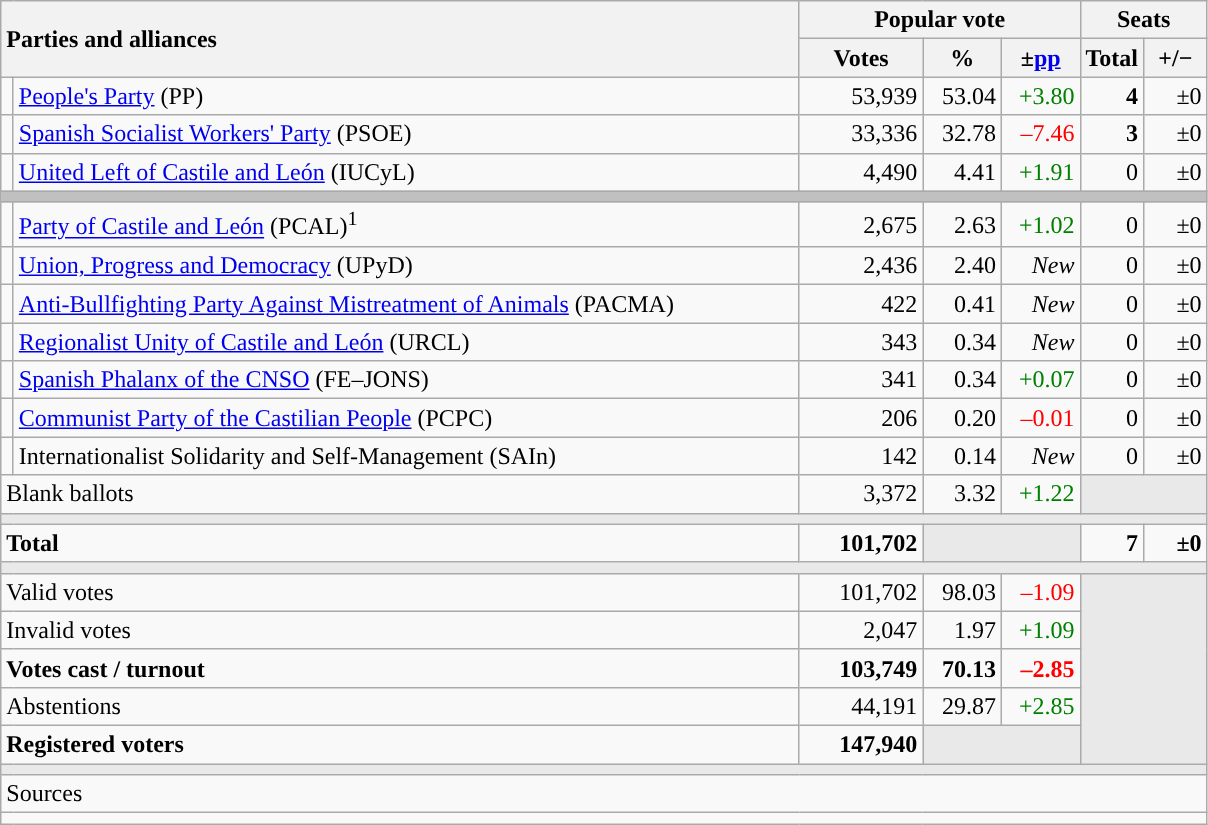<table class="wikitable" style="text-align:right;">
<tr>
<th style="text-align:left;" rowspan="2" colspan="2" width="525">Parties and alliances</th>
<th colspan="3">Popular vote</th>
<th colspan="2">Seats</th>
</tr>
<tr>
<th width="75">Votes</th>
<th width="45">%</th>
<th width="45">±<a href='#'>pp</a></th>
<th width="35">Total</th>
<th width="35">+/−</th>
</tr>
<tr>
<td width="1" style="color:inherit;background:"></td>
<td align="left"><a href='#'>People's Party</a> (PP)</td>
<td>53,939</td>
<td>53.04</td>
<td style="color:green;">+3.80</td>
<td><strong>4</strong></td>
<td>±0</td>
</tr>
<tr>
<td style="color:inherit;background:"></td>
<td align="left"><a href='#'>Spanish Socialist Workers' Party</a> (PSOE)</td>
<td>33,336</td>
<td>32.78</td>
<td style="color:red;">–7.46</td>
<td><strong>3</strong></td>
<td>±0</td>
</tr>
<tr>
<td style="color:inherit;background:"></td>
<td align="left"><a href='#'>United Left of Castile and León</a> (IUCyL)</td>
<td>4,490</td>
<td>4.41</td>
<td style="color:green;">+1.91</td>
<td>0</td>
<td>±0</td>
</tr>
<tr>
<td colspan="7" bgcolor="#C0C0C0"></td>
</tr>
<tr>
<td style="color:inherit;background:"></td>
<td align="left"><a href='#'>Party of Castile and León</a> (PCAL)<sup>1</sup></td>
<td>2,675</td>
<td>2.63</td>
<td style="color:green;">+1.02</td>
<td>0</td>
<td>±0</td>
</tr>
<tr>
<td style="color:inherit;background:"></td>
<td align="left"><a href='#'>Union, Progress and Democracy</a> (UPyD)</td>
<td>2,436</td>
<td>2.40</td>
<td><em>New</em></td>
<td>0</td>
<td>±0</td>
</tr>
<tr>
<td style="color:inherit;background:"></td>
<td align="left"><a href='#'>Anti-Bullfighting Party Against Mistreatment of Animals</a> (PACMA)</td>
<td>422</td>
<td>0.41</td>
<td><em>New</em></td>
<td>0</td>
<td>±0</td>
</tr>
<tr>
<td style="color:inherit;background:"></td>
<td align="left"><a href='#'>Regionalist Unity of Castile and León</a> (URCL)</td>
<td>343</td>
<td>0.34</td>
<td><em>New</em></td>
<td>0</td>
<td>±0</td>
</tr>
<tr>
<td style="color:inherit;background:"></td>
<td align="left"><a href='#'>Spanish Phalanx of the CNSO</a> (FE–JONS)</td>
<td>341</td>
<td>0.34</td>
<td style="color:green;">+0.07</td>
<td>0</td>
<td>±0</td>
</tr>
<tr>
<td style="color:inherit;background:"></td>
<td align="left"><a href='#'>Communist Party of the Castilian People</a> (PCPC)</td>
<td>206</td>
<td>0.20</td>
<td style="color:red;">–0.01</td>
<td>0</td>
<td>±0</td>
</tr>
<tr>
<td style="color:inherit;background:"></td>
<td align="left">Internationalist Solidarity and Self-Management (SAIn)</td>
<td>142</td>
<td>0.14</td>
<td><em>New</em></td>
<td>0</td>
<td>±0</td>
</tr>
<tr>
<td align="left" colspan="2">Blank ballots</td>
<td>3,372</td>
<td>3.32</td>
<td style="color:green;">+1.22</td>
<td bgcolor="#E9E9E9" colspan="2"></td>
</tr>
<tr>
<td colspan="7" bgcolor="#E9E9E9"></td>
</tr>
<tr style="font-weight:bold;">
<td align="left" colspan="2">Total</td>
<td>101,702</td>
<td bgcolor="#E9E9E9" colspan="2"></td>
<td>7</td>
<td>±0</td>
</tr>
<tr>
<td colspan="7" bgcolor="#E9E9E9"></td>
</tr>
<tr>
<td align="left" colspan="2">Valid votes</td>
<td>101,702</td>
<td>98.03</td>
<td style="color:red;">–1.09</td>
<td bgcolor="#E9E9E9" colspan="2" rowspan="5"></td>
</tr>
<tr>
<td align="left" colspan="2">Invalid votes</td>
<td>2,047</td>
<td>1.97</td>
<td style="color:green;">+1.09</td>
</tr>
<tr style="font-weight:bold;">
<td align="left" colspan="2">Votes cast / turnout</td>
<td>103,749</td>
<td>70.13</td>
<td style="color:red;">–2.85</td>
</tr>
<tr>
<td align="left" colspan="2">Abstentions</td>
<td>44,191</td>
<td>29.87</td>
<td style="color:green;">+2.85</td>
</tr>
<tr style="font-weight:bold;">
<td align="left" colspan="2">Registered voters</td>
<td>147,940</td>
<td bgcolor="#E9E9E9" colspan="2"></td>
</tr>
<tr>
<td colspan="7" bgcolor="#E9E9E9"></td>
</tr>
<tr>
<td align="left" colspan="7">Sources</td>
</tr>
<tr>
<td colspan="7" style="text-align:left; max-width:790px;"></td>
</tr>
</table>
